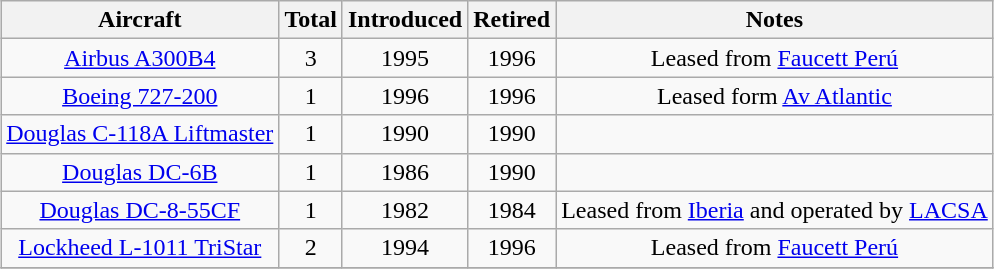<table class="wikitable" style="margin:0.5em auto; text-align:center">
<tr>
<th>Aircraft</th>
<th>Total</th>
<th>Introduced</th>
<th>Retired</th>
<th>Notes</th>
</tr>
<tr>
<td><a href='#'>Airbus A300B4</a></td>
<td>3</td>
<td>1995</td>
<td>1996</td>
<td>Leased from <a href='#'>Faucett Perú</a></td>
</tr>
<tr>
<td><a href='#'>Boeing 727-200</a></td>
<td>1</td>
<td>1996</td>
<td>1996</td>
<td>Leased form <a href='#'>Av Atlantic</a></td>
</tr>
<tr>
<td><a href='#'>Douglas C-118A Liftmaster</a></td>
<td>1</td>
<td>1990</td>
<td>1990</td>
<td></td>
</tr>
<tr>
<td><a href='#'>Douglas DC-6B</a></td>
<td>1</td>
<td>1986</td>
<td>1990</td>
<td></td>
</tr>
<tr>
<td><a href='#'>Douglas DC-8-55CF</a></td>
<td>1</td>
<td>1982</td>
<td>1984</td>
<td>Leased from <a href='#'>Iberia</a> and operated by <a href='#'>LACSA</a></td>
</tr>
<tr>
<td><a href='#'>Lockheed L-1011 TriStar</a></td>
<td>2</td>
<td>1994</td>
<td>1996</td>
<td>Leased from <a href='#'>Faucett Perú</a></td>
</tr>
<tr>
</tr>
</table>
